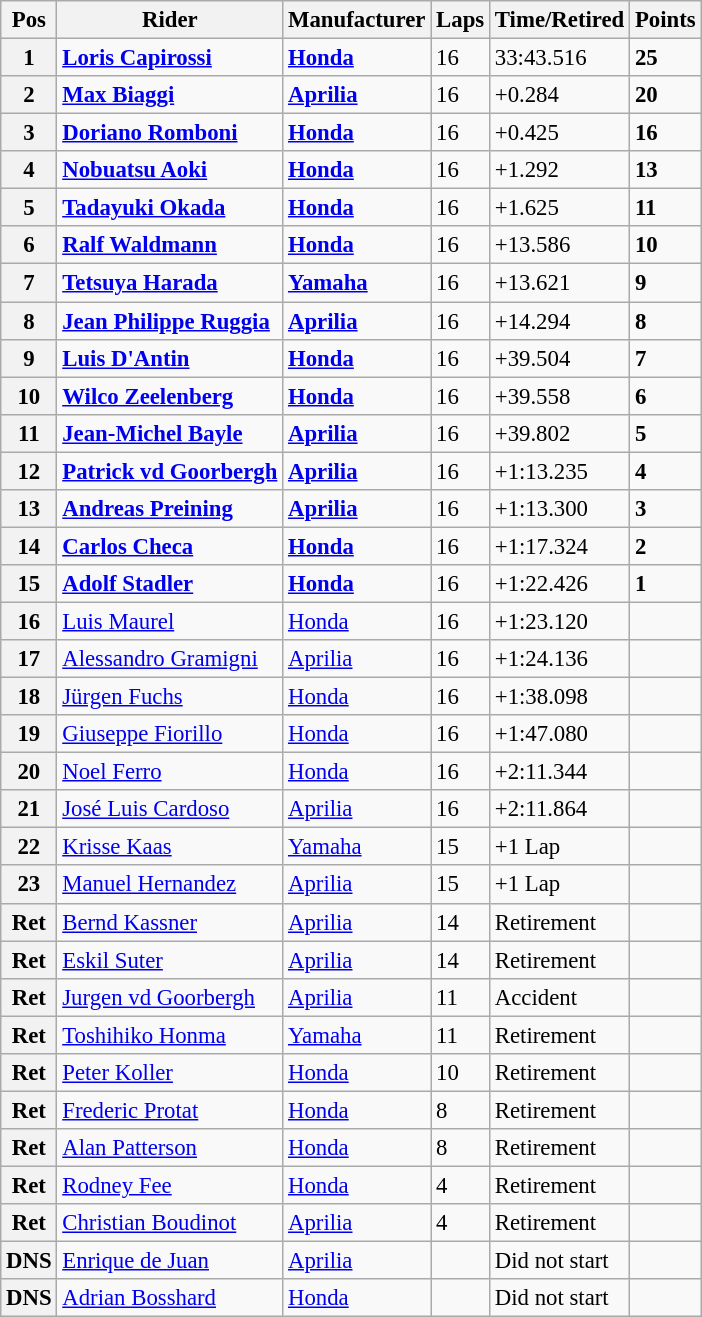<table class="wikitable" style="font-size: 95%;">
<tr>
<th>Pos</th>
<th>Rider</th>
<th>Manufacturer</th>
<th>Laps</th>
<th>Time/Retired</th>
<th>Points</th>
</tr>
<tr>
<th>1</th>
<td> <strong><a href='#'>Loris Capirossi</a></strong></td>
<td><strong><a href='#'>Honda</a></strong></td>
<td>16</td>
<td>33:43.516</td>
<td><strong>25</strong></td>
</tr>
<tr>
<th>2</th>
<td> <strong><a href='#'>Max Biaggi</a></strong></td>
<td><strong><a href='#'>Aprilia</a></strong></td>
<td>16</td>
<td>+0.284</td>
<td><strong>20</strong></td>
</tr>
<tr>
<th>3</th>
<td> <strong><a href='#'>Doriano Romboni</a></strong></td>
<td><strong><a href='#'>Honda</a></strong></td>
<td>16</td>
<td>+0.425</td>
<td><strong>16</strong></td>
</tr>
<tr>
<th>4</th>
<td> <strong><a href='#'>Nobuatsu Aoki</a></strong></td>
<td><strong><a href='#'>Honda</a></strong></td>
<td>16</td>
<td>+1.292</td>
<td><strong>13</strong></td>
</tr>
<tr>
<th>5</th>
<td> <strong><a href='#'>Tadayuki Okada</a></strong></td>
<td><strong><a href='#'>Honda</a></strong></td>
<td>16</td>
<td>+1.625</td>
<td><strong>11</strong></td>
</tr>
<tr>
<th>6</th>
<td> <strong><a href='#'>Ralf Waldmann</a></strong></td>
<td><strong><a href='#'>Honda</a></strong></td>
<td>16</td>
<td>+13.586</td>
<td><strong>10</strong></td>
</tr>
<tr>
<th>7</th>
<td> <strong><a href='#'>Tetsuya Harada</a></strong></td>
<td><strong><a href='#'>Yamaha</a></strong></td>
<td>16</td>
<td>+13.621</td>
<td><strong>9</strong></td>
</tr>
<tr>
<th>8</th>
<td> <strong><a href='#'>Jean Philippe Ruggia</a></strong></td>
<td><strong><a href='#'>Aprilia</a></strong></td>
<td>16</td>
<td>+14.294</td>
<td><strong>8</strong></td>
</tr>
<tr>
<th>9</th>
<td> <strong><a href='#'>Luis D'Antin</a></strong></td>
<td><strong><a href='#'>Honda</a></strong></td>
<td>16</td>
<td>+39.504</td>
<td><strong>7</strong></td>
</tr>
<tr>
<th>10</th>
<td> <strong><a href='#'>Wilco Zeelenberg</a></strong></td>
<td><strong><a href='#'>Honda</a></strong></td>
<td>16</td>
<td>+39.558</td>
<td><strong>6</strong></td>
</tr>
<tr>
<th>11</th>
<td> <strong><a href='#'>Jean-Michel Bayle</a></strong></td>
<td><strong><a href='#'>Aprilia</a></strong></td>
<td>16</td>
<td>+39.802</td>
<td><strong>5</strong></td>
</tr>
<tr>
<th>12</th>
<td> <strong><a href='#'>Patrick vd Goorbergh</a></strong></td>
<td><strong><a href='#'>Aprilia</a></strong></td>
<td>16</td>
<td>+1:13.235</td>
<td><strong>4</strong></td>
</tr>
<tr>
<th>13</th>
<td> <strong><a href='#'>Andreas Preining</a></strong></td>
<td><strong><a href='#'>Aprilia</a></strong></td>
<td>16</td>
<td>+1:13.300</td>
<td><strong>3</strong></td>
</tr>
<tr>
<th>14</th>
<td> <strong><a href='#'>Carlos Checa</a></strong></td>
<td><strong><a href='#'>Honda</a></strong></td>
<td>16</td>
<td>+1:17.324</td>
<td><strong>2</strong></td>
</tr>
<tr>
<th>15</th>
<td> <strong><a href='#'>Adolf Stadler</a></strong></td>
<td><strong><a href='#'>Honda</a></strong></td>
<td>16</td>
<td>+1:22.426</td>
<td><strong>1</strong></td>
</tr>
<tr>
<th>16</th>
<td> <a href='#'>Luis Maurel</a></td>
<td><a href='#'>Honda</a></td>
<td>16</td>
<td>+1:23.120</td>
<td></td>
</tr>
<tr>
<th>17</th>
<td> <a href='#'>Alessandro Gramigni</a></td>
<td><a href='#'>Aprilia</a></td>
<td>16</td>
<td>+1:24.136</td>
<td></td>
</tr>
<tr>
<th>18</th>
<td> <a href='#'>Jürgen Fuchs</a></td>
<td><a href='#'>Honda</a></td>
<td>16</td>
<td>+1:38.098</td>
<td></td>
</tr>
<tr>
<th>19</th>
<td> <a href='#'>Giuseppe Fiorillo</a></td>
<td><a href='#'>Honda</a></td>
<td>16</td>
<td>+1:47.080</td>
<td></td>
</tr>
<tr>
<th>20</th>
<td> <a href='#'>Noel Ferro</a></td>
<td><a href='#'>Honda</a></td>
<td>16</td>
<td>+2:11.344</td>
<td></td>
</tr>
<tr>
<th>21</th>
<td> <a href='#'>José Luis Cardoso</a></td>
<td><a href='#'>Aprilia</a></td>
<td>16</td>
<td>+2:11.864</td>
<td></td>
</tr>
<tr>
<th>22</th>
<td> <a href='#'>Krisse Kaas</a></td>
<td><a href='#'>Yamaha</a></td>
<td>15</td>
<td>+1 Lap</td>
<td></td>
</tr>
<tr>
<th>23</th>
<td> <a href='#'>Manuel Hernandez</a></td>
<td><a href='#'>Aprilia</a></td>
<td>15</td>
<td>+1 Lap</td>
<td></td>
</tr>
<tr>
<th>Ret</th>
<td> <a href='#'>Bernd Kassner</a></td>
<td><a href='#'>Aprilia</a></td>
<td>14</td>
<td>Retirement</td>
<td></td>
</tr>
<tr>
<th>Ret</th>
<td> <a href='#'>Eskil Suter</a></td>
<td><a href='#'>Aprilia</a></td>
<td>14</td>
<td>Retirement</td>
<td></td>
</tr>
<tr>
<th>Ret</th>
<td> <a href='#'>Jurgen vd Goorbergh</a></td>
<td><a href='#'>Aprilia</a></td>
<td>11</td>
<td>Accident</td>
<td></td>
</tr>
<tr>
<th>Ret</th>
<td> <a href='#'>Toshihiko Honma</a></td>
<td><a href='#'>Yamaha</a></td>
<td>11</td>
<td>Retirement</td>
<td></td>
</tr>
<tr>
<th>Ret</th>
<td> <a href='#'>Peter Koller</a></td>
<td><a href='#'>Honda</a></td>
<td>10</td>
<td>Retirement</td>
<td></td>
</tr>
<tr>
<th>Ret</th>
<td> <a href='#'>Frederic Protat</a></td>
<td><a href='#'>Honda</a></td>
<td>8</td>
<td>Retirement</td>
<td></td>
</tr>
<tr>
<th>Ret</th>
<td> <a href='#'>Alan Patterson</a></td>
<td><a href='#'>Honda</a></td>
<td>8</td>
<td>Retirement</td>
<td></td>
</tr>
<tr>
<th>Ret</th>
<td> <a href='#'>Rodney Fee</a></td>
<td><a href='#'>Honda</a></td>
<td>4</td>
<td>Retirement</td>
<td></td>
</tr>
<tr>
<th>Ret</th>
<td> <a href='#'>Christian Boudinot</a></td>
<td><a href='#'>Aprilia</a></td>
<td>4</td>
<td>Retirement</td>
<td></td>
</tr>
<tr>
<th>DNS</th>
<td> <a href='#'>Enrique de Juan</a></td>
<td><a href='#'>Aprilia</a></td>
<td></td>
<td>Did not start</td>
<td></td>
</tr>
<tr>
<th>DNS</th>
<td> <a href='#'>Adrian Bosshard</a></td>
<td><a href='#'>Honda</a></td>
<td></td>
<td>Did not start</td>
<td></td>
</tr>
</table>
